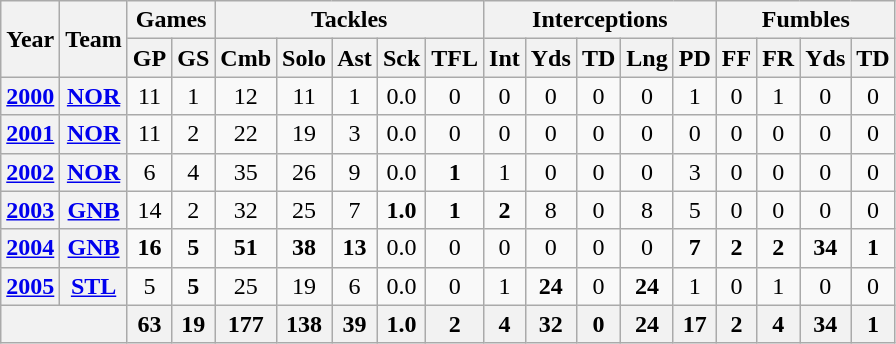<table class="wikitable" style="text-align:center">
<tr>
<th rowspan="2">Year</th>
<th rowspan="2">Team</th>
<th colspan="2">Games</th>
<th colspan="5">Tackles</th>
<th colspan="5">Interceptions</th>
<th colspan="4">Fumbles</th>
</tr>
<tr>
<th>GP</th>
<th>GS</th>
<th>Cmb</th>
<th>Solo</th>
<th>Ast</th>
<th>Sck</th>
<th>TFL</th>
<th>Int</th>
<th>Yds</th>
<th>TD</th>
<th>Lng</th>
<th>PD</th>
<th>FF</th>
<th>FR</th>
<th>Yds</th>
<th>TD</th>
</tr>
<tr>
<th><a href='#'>2000</a></th>
<th><a href='#'>NOR</a></th>
<td>11</td>
<td>1</td>
<td>12</td>
<td>11</td>
<td>1</td>
<td>0.0</td>
<td>0</td>
<td>0</td>
<td>0</td>
<td>0</td>
<td>0</td>
<td>1</td>
<td>0</td>
<td>1</td>
<td>0</td>
<td>0</td>
</tr>
<tr>
<th><a href='#'>2001</a></th>
<th><a href='#'>NOR</a></th>
<td>11</td>
<td>2</td>
<td>22</td>
<td>19</td>
<td>3</td>
<td>0.0</td>
<td>0</td>
<td>0</td>
<td>0</td>
<td>0</td>
<td>0</td>
<td>0</td>
<td>0</td>
<td>0</td>
<td>0</td>
<td>0</td>
</tr>
<tr>
<th><a href='#'>2002</a></th>
<th><a href='#'>NOR</a></th>
<td>6</td>
<td>4</td>
<td>35</td>
<td>26</td>
<td>9</td>
<td>0.0</td>
<td><strong>1</strong></td>
<td>1</td>
<td>0</td>
<td>0</td>
<td>0</td>
<td>3</td>
<td>0</td>
<td>0</td>
<td>0</td>
<td>0</td>
</tr>
<tr>
<th><a href='#'>2003</a></th>
<th><a href='#'>GNB</a></th>
<td>14</td>
<td>2</td>
<td>32</td>
<td>25</td>
<td>7</td>
<td><strong>1.0</strong></td>
<td><strong>1</strong></td>
<td><strong>2</strong></td>
<td>8</td>
<td>0</td>
<td>8</td>
<td>5</td>
<td>0</td>
<td>0</td>
<td>0</td>
<td>0</td>
</tr>
<tr>
<th><a href='#'>2004</a></th>
<th><a href='#'>GNB</a></th>
<td><strong>16</strong></td>
<td><strong>5</strong></td>
<td><strong>51</strong></td>
<td><strong>38</strong></td>
<td><strong>13</strong></td>
<td>0.0</td>
<td>0</td>
<td>0</td>
<td>0</td>
<td>0</td>
<td>0</td>
<td><strong>7</strong></td>
<td><strong>2</strong></td>
<td><strong>2</strong></td>
<td><strong>34</strong></td>
<td><strong>1</strong></td>
</tr>
<tr>
<th><a href='#'>2005</a></th>
<th><a href='#'>STL</a></th>
<td>5</td>
<td><strong>5</strong></td>
<td>25</td>
<td>19</td>
<td>6</td>
<td>0.0</td>
<td>0</td>
<td>1</td>
<td><strong>24</strong></td>
<td>0</td>
<td><strong>24</strong></td>
<td>1</td>
<td>0</td>
<td>1</td>
<td>0</td>
<td>0</td>
</tr>
<tr>
<th colspan="2"></th>
<th>63</th>
<th>19</th>
<th>177</th>
<th>138</th>
<th>39</th>
<th>1.0</th>
<th>2</th>
<th>4</th>
<th>32</th>
<th>0</th>
<th>24</th>
<th>17</th>
<th>2</th>
<th>4</th>
<th>34</th>
<th>1</th>
</tr>
</table>
